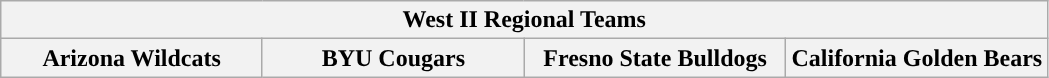<table class="wikitable">
<tr>
<th colspan=4>West II Regional Teams</th>
</tr>
<tr>
<th style="width: 25%; ">Arizona Wildcats</th>
<th style="width: 25%; ">BYU Cougars</th>
<th style="width: 25%; ">Fresno State Bulldogs</th>
<th style="width: 25%; ">California Golden Bears</th>
</tr>
</table>
